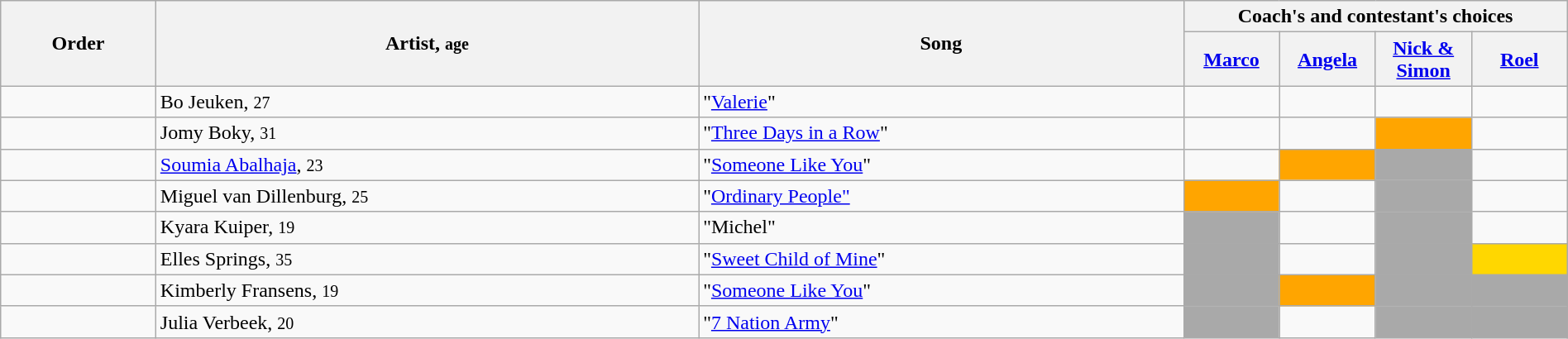<table class="wikitable" style="width:100%;">
<tr>
<th rowspan="2">Order</th>
<th rowspan="2">Artist, <small>age</small></th>
<th rowspan="2">Song</th>
<th colspan="4">Coach's and contestant's choices</th>
</tr>
<tr>
<th width="70"><a href='#'>Marco</a></th>
<th width="70"><a href='#'>Angela</a></th>
<th width="70"><a href='#'>Nick & Simon</a></th>
<th width="70"><a href='#'>Roel</a></th>
</tr>
<tr>
<td></td>
<td>Bo Jeuken, <small>27</small></td>
<td>"<a href='#'>Valerie</a>"</td>
<td></td>
<td></td>
<td></td>
<td></td>
</tr>
<tr>
<td></td>
<td>Jomy Boky, <small>31</small></td>
<td>"<a href='#'>Three Days in a Row</a>"</td>
<td></td>
<td></td>
<td style="background:orange;text-align:center;"><strong></strong></td>
<td></td>
</tr>
<tr>
<td></td>
<td><a href='#'>Soumia Abalhaja</a>, <small>23</small></td>
<td>"<a href='#'>Someone Like You</a>"</td>
<td></td>
<td style="background:orange;text-align:center;"><strong></strong></td>
<td bgcolor="darkgray"></td>
<td></td>
</tr>
<tr>
<td></td>
<td>Miguel van Dillenburg, <small>25</small></td>
<td>"<a href='#'>Ordinary People"</a></td>
<td style="background:orange;text-align:center;"><strong></strong></td>
<td></td>
<td bgcolor="darkgray"></td>
<td></td>
</tr>
<tr>
<td></td>
<td>Kyara Kuiper, <small>19</small></td>
<td>"Michel"</td>
<td bgcolor="darkgray"></td>
<td></td>
<td bgcolor="darkgray"></td>
<td></td>
</tr>
<tr>
<td></td>
<td>Elles Springs, <small>35</small></td>
<td>"<a href='#'>Sweet Child of Mine</a>"</td>
<td bgcolor="darkgray"></td>
<td style="text-align:center;"><strong></strong></td>
<td bgcolor="darkgray"></td>
<td style="background:gold;text-align:center;"><strong></strong></td>
</tr>
<tr>
<td></td>
<td>Kimberly Fransens, <small>19</small></td>
<td>"<a href='#'>Someone Like You</a>"</td>
<td bgcolor="darkgray"></td>
<td style="background:orange;text-align:center;"><strong></strong></td>
<td bgcolor="darkgray"></td>
<td bgcolor="darkgray"></td>
</tr>
<tr>
<td></td>
<td>Julia Verbeek, <small>20</small></td>
<td>"<a href='#'>7 Nation Army</a>"</td>
<td bgcolor="darkgray"></td>
<td></td>
<td bgcolor="darkgray"></td>
<td bgcolor="darkgray"></td>
</tr>
</table>
